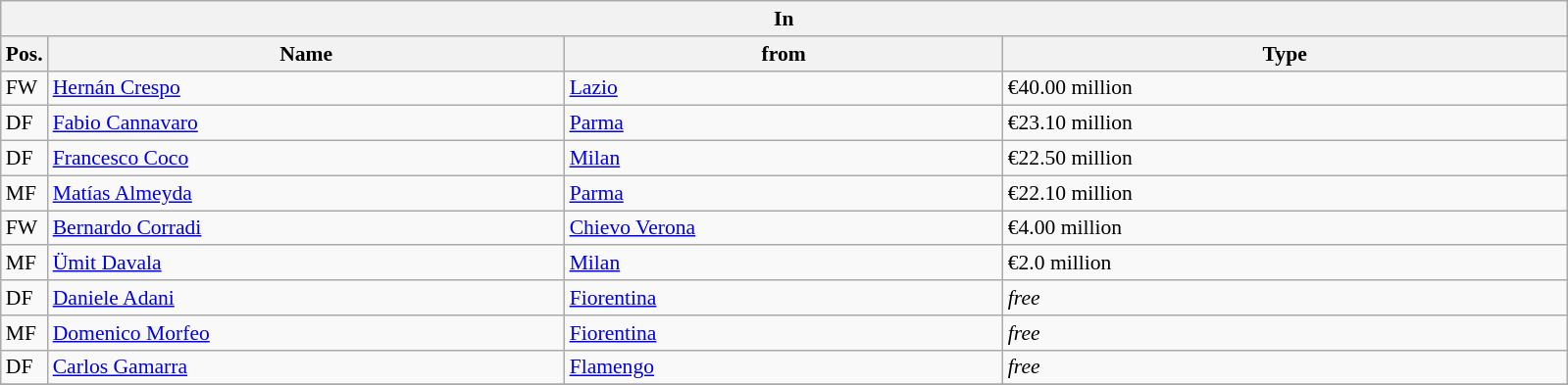<table class="wikitable" style="font-size:90%;">
<tr>
<th colspan="4">In </th>
</tr>
<tr>
<th width=3%>Pos.</th>
<th width=33%>Name</th>
<th width=28%>from</th>
<th width=36%>Type</th>
</tr>
<tr>
<td>FW</td>
<td><a href='#'>Hernán Crespo</a></td>
<td><a href='#'>Lazio</a></td>
<td>€40.00 million</td>
</tr>
<tr>
<td>DF</td>
<td><a href='#'>Fabio Cannavaro</a></td>
<td><a href='#'>Parma</a></td>
<td>€23.10 million</td>
</tr>
<tr>
<td>DF</td>
<td><a href='#'>Francesco Coco</a></td>
<td><a href='#'>Milan</a></td>
<td>€22.50 million</td>
</tr>
<tr>
<td>MF</td>
<td><a href='#'>Matías Almeyda</a></td>
<td><a href='#'>Parma</a></td>
<td>€22.10 million</td>
</tr>
<tr>
<td>FW</td>
<td><a href='#'>Bernardo Corradi</a></td>
<td><a href='#'>Chievo Verona</a></td>
<td>€4.00 million</td>
</tr>
<tr>
<td>MF</td>
<td><a href='#'>Ümit Davala</a></td>
<td><a href='#'>Milan</a></td>
<td>€2.0 million</td>
</tr>
<tr>
<td>DF</td>
<td><a href='#'>Daniele Adani</a></td>
<td><a href='#'>Fiorentina</a></td>
<td><em>free</em></td>
</tr>
<tr>
<td>MF</td>
<td><a href='#'>Domenico Morfeo</a></td>
<td><a href='#'>Fiorentina</a></td>
<td><em>free</em></td>
</tr>
<tr>
<td>DF</td>
<td><a href='#'>Carlos Gamarra</a></td>
<td><a href='#'>Flamengo</a></td>
<td><em>free</em></td>
</tr>
<tr>
</tr>
</table>
